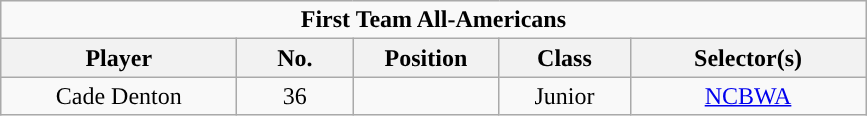<table class="wikitable" style="text-align:center">
<tr>
<td colspan="5" style= ><strong>First Team All-Americans</strong></td>
</tr>
<tr>
<th style="width:150px; ">Player</th>
<th style="width:70px; ">No.</th>
<th style="width:90px; ">Position</th>
<th style="width:80px; ">Class</th>
<th style="width:150px; ">Selector(s)</th>
</tr>
<tr>
<td>Cade Denton</td>
<td>36</td>
<td></td>
<td>Junior</td>
<td><a href='#'>NCBWA</a></td>
</tr>
</table>
